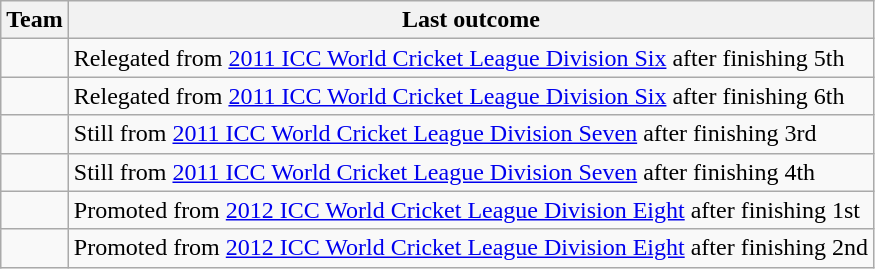<table class="wikitable">
<tr>
<th>Team</th>
<th>Last outcome</th>
</tr>
<tr>
<td></td>
<td>Relegated from <a href='#'>2011 ICC World Cricket League Division Six</a> after finishing 5th</td>
</tr>
<tr>
<td></td>
<td>Relegated from <a href='#'>2011 ICC World Cricket League Division Six</a> after finishing 6th</td>
</tr>
<tr>
<td></td>
<td>Still from <a href='#'>2011 ICC World Cricket League Division Seven</a> after finishing 3rd</td>
</tr>
<tr>
<td></td>
<td>Still from <a href='#'>2011 ICC World Cricket League Division Seven</a> after finishing 4th</td>
</tr>
<tr>
<td></td>
<td>Promoted from <a href='#'>2012 ICC World Cricket League Division Eight</a> after finishing 1st</td>
</tr>
<tr>
<td></td>
<td>Promoted from <a href='#'>2012 ICC World Cricket League Division Eight</a> after finishing 2nd</td>
</tr>
</table>
